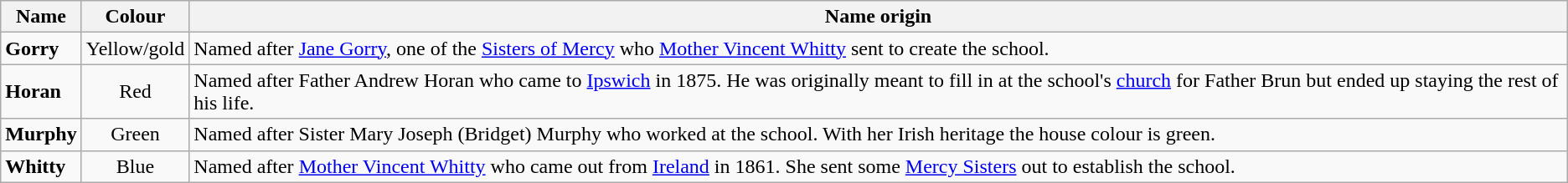<table class="wikitable">
<tr>
<th>Name</th>
<th>Colour</th>
<th>Name origin</th>
</tr>
<tr>
<td><strong>Gorry</strong></td>
<td align=center>Yellow/gold<br></td>
<td>Named after <a href='#'>Jane Gorry</a>, one of the <a href='#'>Sisters of Mercy</a> who <a href='#'>Mother Vincent Whitty</a> sent to create the school.</td>
</tr>
<tr>
<td><strong>Horan</strong></td>
<td align=center>Red<br></td>
<td>Named after Father Andrew Horan who came to <a href='#'>Ipswich</a> in 1875. He was originally meant to fill in at the school's <a href='#'>church</a> for Father Brun but ended up staying the rest of his life.</td>
</tr>
<tr>
<td><strong>Murphy</strong></td>
<td align=center>Green<br></td>
<td>Named after Sister Mary Joseph (Bridget) Murphy who worked at the school. With her Irish heritage the house colour is green.</td>
</tr>
<tr>
<td><strong>Whitty</strong></td>
<td align=center>Blue<br></td>
<td>Named after <a href='#'>Mother Vincent Whitty</a> who came out from <a href='#'>Ireland</a> in 1861. She sent some <a href='#'>Mercy Sisters</a> out to establish the school.</td>
</tr>
</table>
